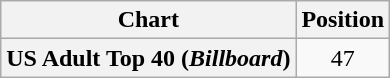<table class="wikitable plainrowheaders" style="text-align:center">
<tr>
<th scope="col">Chart</th>
<th scope="col">Position</th>
</tr>
<tr>
<th scope="row">US Adult Top 40 (<em>Billboard</em>)</th>
<td>47</td>
</tr>
</table>
